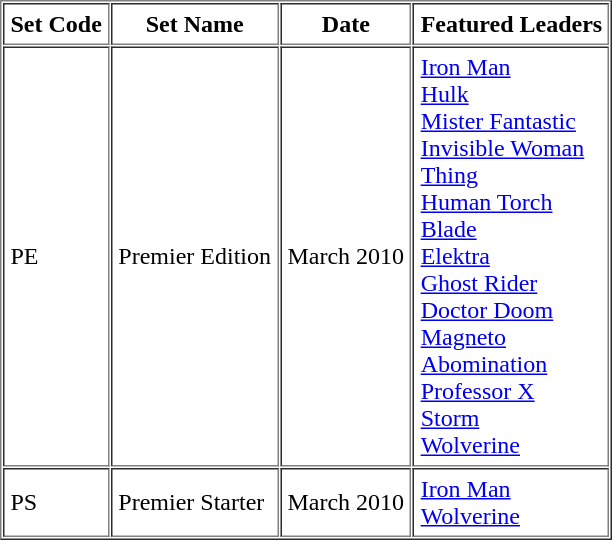<table border=1 cellpadding="4" cellspacing="1">
<tr>
<th>Set Code</th>
<th>Set Name</th>
<th>Date</th>
<th>Featured Leaders</th>
</tr>
<tr>
<td>PE</td>
<td>Premier Edition</td>
<td>March 2010</td>
<td><a href='#'>Iron Man</a><br><a href='#'>Hulk</a><br><a href='#'>Mister Fantastic</a><br><a href='#'>Invisible Woman</a><br><a href='#'>Thing</a><br><a href='#'>Human Torch</a><br><a href='#'>Blade</a><br><a href='#'>Elektra</a><br><a href='#'>Ghost Rider</a><br><a href='#'>Doctor Doom</a><br><a href='#'>Magneto</a><br><a href='#'>Abomination</a><br><a href='#'>Professor X</a><br><a href='#'>Storm</a><br><a href='#'>Wolverine</a></td>
</tr>
<tr>
<td>PS</td>
<td>Premier Starter</td>
<td>March 2010</td>
<td><a href='#'>Iron Man</a><br><a href='#'>Wolverine</a></td>
</tr>
</table>
